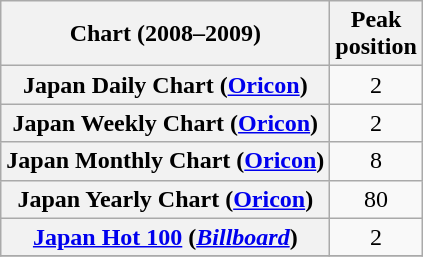<table class="wikitable plainrowheaders">
<tr>
<th>Chart (2008–2009)</th>
<th>Peak<br>position</th>
</tr>
<tr>
<th scope="row">Japan Daily Chart (<a href='#'>Oricon</a>)</th>
<td style="text-align:center;">2</td>
</tr>
<tr>
<th scope="row">Japan Weekly Chart (<a href='#'>Oricon</a>)</th>
<td style="text-align:center;">2</td>
</tr>
<tr>
<th scope="row">Japan Monthly Chart (<a href='#'>Oricon</a>)</th>
<td style="text-align:center;">8</td>
</tr>
<tr>
<th scope="row">Japan Yearly Chart (<a href='#'>Oricon</a>)</th>
<td style="text-align:center;">80</td>
</tr>
<tr>
<th scope="row"><a href='#'>Japan Hot 100</a> (<em><a href='#'>Billboard</a></em>)</th>
<td style="text-align:center;">2</td>
</tr>
<tr>
</tr>
</table>
